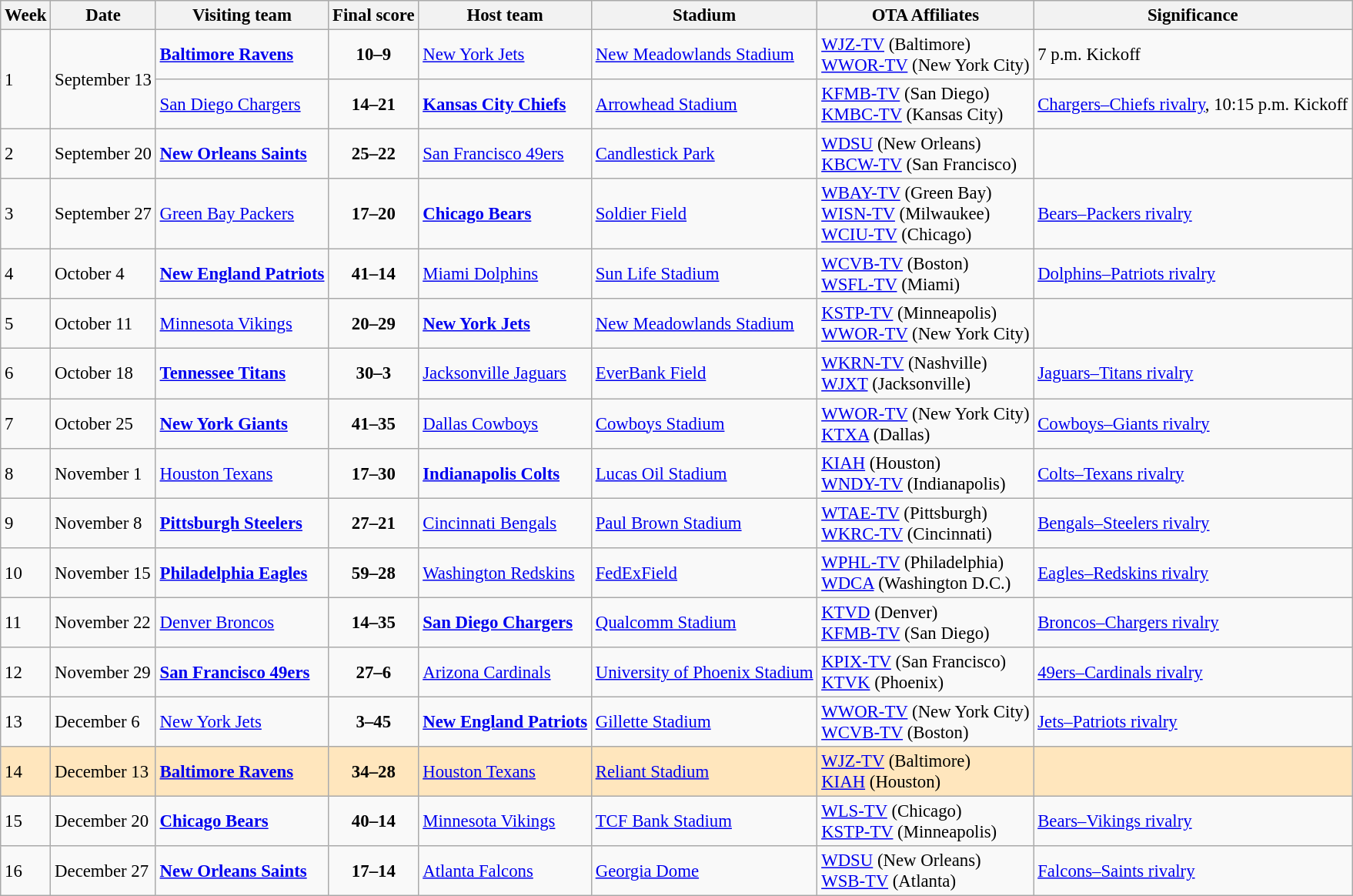<table class="wikitable" style="font-size: 95%;">
<tr>
<th>Week</th>
<th>Date</th>
<th>Visiting team</th>
<th>Final score</th>
<th>Host team</th>
<th>Stadium</th>
<th>OTA Affiliates</th>
<th>Significance</th>
</tr>
<tr>
<td rowspan="2">1</td>
<td rowspan="2">September 13</td>
<td><strong><a href='#'>Baltimore Ravens</a></strong></td>
<td align=center><strong>10–9</strong></td>
<td><a href='#'>New York Jets</a></td>
<td><a href='#'>New Meadowlands Stadium</a></td>
<td><a href='#'>WJZ-TV</a> (Baltimore)<br><a href='#'>WWOR-TV</a> (New York City)</td>
<td>7 p.m. Kickoff</td>
</tr>
<tr>
<td><a href='#'>San Diego Chargers</a></td>
<td align="center"><strong>14–21</strong></td>
<td><strong><a href='#'>Kansas City Chiefs</a></strong></td>
<td><a href='#'>Arrowhead Stadium</a></td>
<td><a href='#'>KFMB-TV</a> (San Diego)<br><a href='#'>KMBC-TV</a> (Kansas City)</td>
<td><a href='#'>Chargers–Chiefs rivalry</a>, 10:15 p.m. Kickoff</td>
</tr>
<tr>
<td>2</td>
<td>September 20</td>
<td><strong><a href='#'>New Orleans Saints</a></strong></td>
<td align="center"><strong>25–22</strong></td>
<td><a href='#'>San Francisco 49ers</a></td>
<td><a href='#'>Candlestick Park</a></td>
<td><a href='#'>WDSU</a> (New Orleans)<br><a href='#'>KBCW-TV</a> (San Francisco)</td>
<td></td>
</tr>
<tr>
<td>3</td>
<td>September 27</td>
<td><a href='#'>Green Bay Packers</a></td>
<td align=center><strong>17–20</strong></td>
<td><strong><a href='#'>Chicago Bears</a></strong></td>
<td><a href='#'>Soldier Field</a></td>
<td><a href='#'>WBAY-TV</a> (Green Bay)<br><a href='#'>WISN-TV</a> (Milwaukee)<br><a href='#'>WCIU-TV</a> (Chicago)</td>
<td><a href='#'>Bears–Packers rivalry</a></td>
</tr>
<tr>
<td>4</td>
<td>October 4</td>
<td><strong><a href='#'>New England Patriots</a></strong></td>
<td align=center><strong>41–14</strong></td>
<td><a href='#'>Miami Dolphins</a></td>
<td><a href='#'>Sun Life Stadium</a></td>
<td><a href='#'>WCVB-TV</a> (Boston)<br><a href='#'>WSFL-TV</a> (Miami)</td>
<td><a href='#'>Dolphins–Patriots rivalry</a></td>
</tr>
<tr>
<td>5</td>
<td>October 11</td>
<td><a href='#'>Minnesota Vikings</a></td>
<td align=center><strong>20–29</strong></td>
<td><strong><a href='#'>New York Jets</a></strong></td>
<td><a href='#'>New Meadowlands Stadium</a></td>
<td><a href='#'>KSTP-TV</a> (Minneapolis)<br><a href='#'>WWOR-TV</a> (New York City)</td>
<td></td>
</tr>
<tr>
<td>6</td>
<td>October 18</td>
<td><strong><a href='#'>Tennessee Titans</a></strong></td>
<td align=center><strong>30–3</strong></td>
<td><a href='#'>Jacksonville Jaguars</a></td>
<td><a href='#'>EverBank Field</a></td>
<td><a href='#'>WKRN-TV</a> (Nashville)<br><a href='#'>WJXT</a> (Jacksonville)</td>
<td><a href='#'>Jaguars–Titans rivalry</a></td>
</tr>
<tr>
<td>7</td>
<td>October 25</td>
<td><strong><a href='#'>New York Giants</a></strong></td>
<td align=center><strong>41–35</strong></td>
<td><a href='#'>Dallas Cowboys</a></td>
<td><a href='#'>Cowboys Stadium</a></td>
<td><a href='#'>WWOR-TV</a> (New York City)<br><a href='#'>KTXA</a> (Dallas)</td>
<td><a href='#'>Cowboys–Giants rivalry</a></td>
</tr>
<tr>
<td>8</td>
<td>November 1</td>
<td><a href='#'>Houston Texans</a></td>
<td align=center><strong>17–30</strong></td>
<td><strong><a href='#'>Indianapolis Colts</a></strong></td>
<td><a href='#'>Lucas Oil Stadium</a></td>
<td><a href='#'>KIAH</a> (Houston)<br><a href='#'>WNDY-TV</a> (Indianapolis)</td>
<td><a href='#'>Colts–Texans rivalry</a></td>
</tr>
<tr>
<td>9</td>
<td>November 8</td>
<td><strong><a href='#'>Pittsburgh Steelers</a></strong></td>
<td align=center><strong>27–21</strong></td>
<td><a href='#'>Cincinnati Bengals</a></td>
<td><a href='#'>Paul Brown Stadium</a></td>
<td><a href='#'>WTAE-TV</a> (Pittsburgh)<br><a href='#'>WKRC-TV</a> (Cincinnati)</td>
<td><a href='#'>Bengals–Steelers rivalry</a></td>
</tr>
<tr>
<td>10</td>
<td>November 15</td>
<td><strong><a href='#'>Philadelphia Eagles</a></strong></td>
<td align=center><strong>59–28</strong></td>
<td><a href='#'>Washington Redskins</a></td>
<td><a href='#'>FedExField</a></td>
<td><a href='#'>WPHL-TV</a> (Philadelphia)<br><a href='#'>WDCA</a> (Washington D.C.)</td>
<td><a href='#'>Eagles–Redskins rivalry</a></td>
</tr>
<tr>
<td>11</td>
<td>November 22</td>
<td><a href='#'>Denver Broncos</a></td>
<td align=center><strong>14–35</strong></td>
<td><strong><a href='#'>San Diego Chargers</a></strong></td>
<td><a href='#'>Qualcomm Stadium</a></td>
<td><a href='#'>KTVD</a> (Denver)<br><a href='#'>KFMB-TV</a> (San Diego)</td>
<td><a href='#'>Broncos–Chargers rivalry</a></td>
</tr>
<tr>
<td>12</td>
<td>November 29</td>
<td><strong><a href='#'>San Francisco 49ers</a></strong></td>
<td align=center><strong>27–6</strong></td>
<td><a href='#'>Arizona Cardinals</a></td>
<td><a href='#'>University of Phoenix Stadium</a></td>
<td><a href='#'>KPIX-TV</a> (San Francisco)<br><a href='#'>KTVK</a> (Phoenix)</td>
<td><a href='#'>49ers–Cardinals rivalry</a></td>
</tr>
<tr>
<td>13</td>
<td>December 6</td>
<td><a href='#'>New York Jets</a></td>
<td align=center><strong>3–45</strong></td>
<td><strong><a href='#'>New England Patriots</a></strong></td>
<td><a href='#'>Gillette Stadium</a></td>
<td><a href='#'>WWOR-TV</a> (New York City)<br><a href='#'>WCVB-TV</a> (Boston)</td>
<td><a href='#'>Jets–Patriots rivalry</a></td>
</tr>
<tr bgcolor="#FFE6BD">
<td>14</td>
<td>December 13</td>
<td><strong><a href='#'>Baltimore Ravens</a></strong></td>
<td align=center><strong>34–28</strong></td>
<td><a href='#'>Houston Texans</a></td>
<td><a href='#'>Reliant Stadium</a></td>
<td><a href='#'>WJZ-TV</a> (Baltimore)<br><a href='#'>KIAH</a> (Houston)</td>
<td></td>
</tr>
<tr>
<td>15</td>
<td>December 20</td>
<td><strong><a href='#'>Chicago Bears</a></strong></td>
<td align=center><strong>40–14</strong></td>
<td><a href='#'>Minnesota Vikings</a></td>
<td><a href='#'>TCF Bank Stadium</a></td>
<td><a href='#'>WLS-TV</a> (Chicago)<br><a href='#'>KSTP-TV</a> (Minneapolis)</td>
<td><a href='#'>Bears–Vikings rivalry</a></td>
</tr>
<tr>
<td>16</td>
<td>December 27</td>
<td><strong><a href='#'>New Orleans Saints</a></strong></td>
<td align=center><strong>17–14</strong></td>
<td><a href='#'>Atlanta Falcons</a></td>
<td><a href='#'>Georgia Dome</a></td>
<td><a href='#'>WDSU</a> (New Orleans)<br><a href='#'>WSB-TV</a> (Atlanta)</td>
<td><a href='#'>Falcons–Saints rivalry</a></td>
</tr>
</table>
